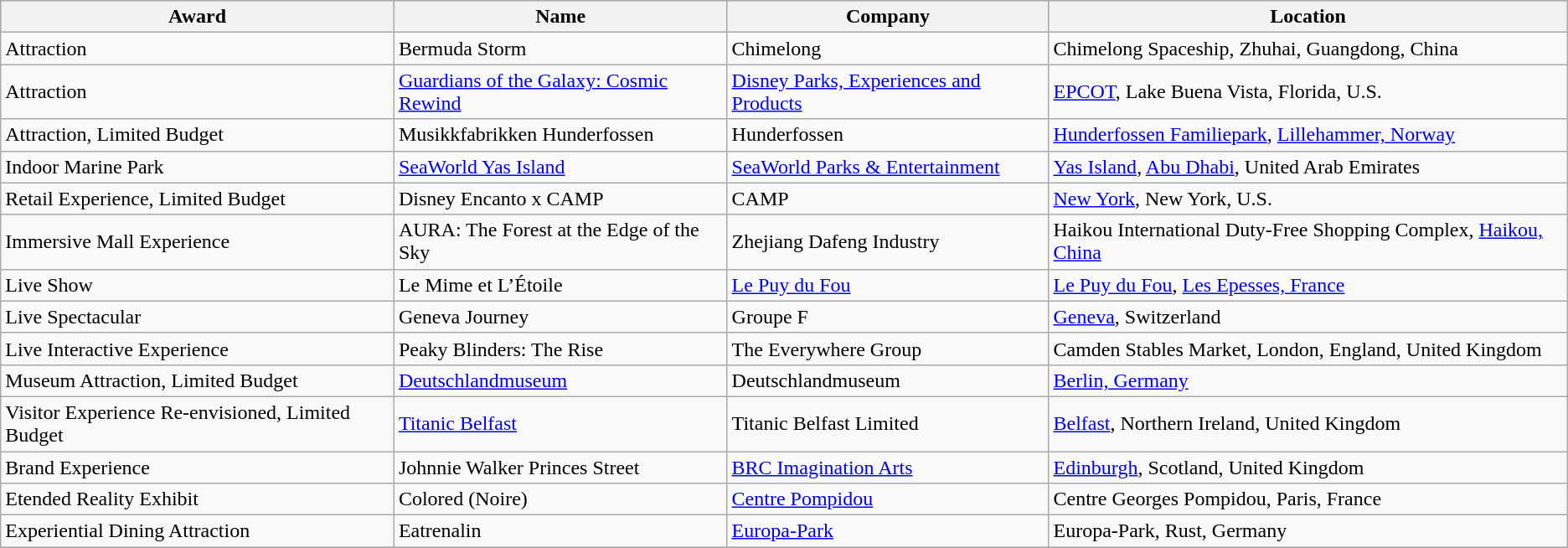<table class="wikitable sortable mw-collapsible">
<tr style="background-color:#c0c0c0;">
<th scope=col style="text-align:center;">Award</th>
<th scope=col style="border-color:inherit;">Name</th>
<th scope=col style="border-color:inherit;">Company</th>
<th scope=col style="border-color:inherit;">Location</th>
</tr>
<tr>
<td style="border-color:inherit;">Attraction</td>
<td style="border-color:inherit;">Bermuda Storm</td>
<td>Chimelong</td>
<td>Chimelong Spaceship, Zhuhai, Guangdong, China</td>
</tr>
<tr>
<td style="border-color:inherit;">Attraction</td>
<td style="border-color:inherit;"><a href='#'>Guardians of the Galaxy: Cosmic Rewind</a></td>
<td><a href='#'>Disney Parks, Experiences and Products</a></td>
<td><a href='#'>EPCOT</a>, Lake Buena Vista, Florida, U.S.</td>
</tr>
<tr>
<td style="border-color:inherit;">Attraction, Limited Budget</td>
<td style="border-color:inherit;">Musikkfabrikken Hunderfossen</td>
<td>Hunderfossen</td>
<td><a href='#'>Hunderfossen Familiepark</a>, <a href='#'>Lillehammer, Norway</a></td>
</tr>
<tr>
<td style="border-color:inherit;">Indoor Marine Park</td>
<td style="border-color:inherit;"><a href='#'>SeaWorld Yas Island</a></td>
<td><a href='#'>SeaWorld Parks & Entertainment</a></td>
<td><a href='#'>Yas Island</a>, <a href='#'>Abu Dhabi</a>, United Arab Emirates</td>
</tr>
<tr>
<td style="border-color:inherit;">Retail Experience, Limited Budget</td>
<td style="border-color:inherit;">Disney Encanto x CAMP</td>
<td>CAMP</td>
<td><a href='#'>New York</a>, New York, U.S.</td>
</tr>
<tr>
<td style="border-color:inherit;">Immersive Mall Experience</td>
<td style="border-color:inherit;">AURA: The Forest at the Edge of the Sky</td>
<td>Zhejiang Dafeng Industry</td>
<td>Haikou International Duty-Free Shopping Complex, <a href='#'>Haikou, China</a></td>
</tr>
<tr>
<td style="border-color:inherit;">Live Show</td>
<td style="border-color:inherit;">Le Mime et L’Étoile</td>
<td><a href='#'>Le Puy du Fou</a></td>
<td><a href='#'>Le Puy du Fou</a>, <a href='#'>Les Epesses, France</a></td>
</tr>
<tr>
<td style="border-color:inherit;">Live Spectacular</td>
<td style="border-color:inherit;">Geneva Journey</td>
<td>Groupe F</td>
<td><a href='#'>Geneva</a>, Switzerland</td>
</tr>
<tr>
<td style="border-color:inherit;">Live Interactive Experience</td>
<td style="border-color:inherit;">Peaky Blinders: The Rise</td>
<td>The Everywhere Group</td>
<td>Camden Stables Market, London, England, United Kingdom</td>
</tr>
<tr>
<td style="border-color:inherit;">Museum Attraction, Limited Budget</td>
<td style="border-color:inherit;"><a href='#'>Deutschlandmuseum</a></td>
<td>Deutschlandmuseum</td>
<td><a href='#'>Berlin, Germany</a></td>
</tr>
<tr>
<td>Visitor Experience Re-envisioned, Limited Budget</td>
<td><a href='#'>Titanic Belfast</a></td>
<td>Titanic Belfast Limited</td>
<td><a href='#'>Belfast</a>, Northern Ireland, United Kingdom</td>
</tr>
<tr>
<td>Brand Experience</td>
<td>Johnnie Walker Princes Street</td>
<td><a href='#'>BRC Imagination Arts</a></td>
<td><a href='#'>Edinburgh</a>, Scotland, United Kingdom</td>
</tr>
<tr>
<td>Etended Reality Exhibit</td>
<td>Colored (Noire)</td>
<td><a href='#'>Centre Pompidou</a></td>
<td>Centre Georges Pompidou, Paris, France</td>
</tr>
<tr>
<td>Experiential Dining Attraction</td>
<td>Eatrenalin</td>
<td><a href='#'>Europa-Park</a></td>
<td>Europa-Park, Rust, Germany</td>
</tr>
<tr>
</tr>
</table>
